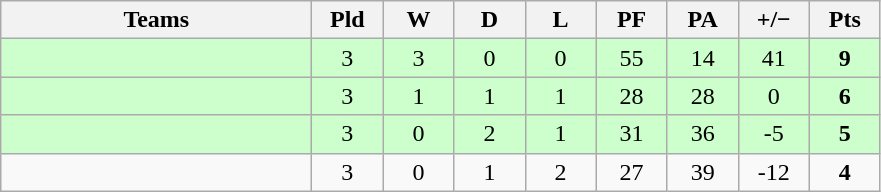<table class="wikitable" style="text-align: center;">
<tr>
<th style="width:200px;">Teams</th>
<th width="40">Pld</th>
<th width="40">W</th>
<th width="40">D</th>
<th width="40">L</th>
<th width="40">PF</th>
<th width="40">PA</th>
<th width="40">+/−</th>
<th width="40">Pts</th>
</tr>
<tr bgcolor=ccffcc>
<td align=left><strong></strong></td>
<td>3</td>
<td>3</td>
<td>0</td>
<td>0</td>
<td>55</td>
<td>14</td>
<td>41</td>
<td><strong>9</strong></td>
</tr>
<tr bgcolor=ccffcc>
<td align=left><strong></strong></td>
<td>3</td>
<td>1</td>
<td>1</td>
<td>1</td>
<td>28</td>
<td>28</td>
<td>0</td>
<td><strong>6</strong></td>
</tr>
<tr bgcolor=ccffcc>
<td align=left><strong></strong></td>
<td>3</td>
<td>0</td>
<td>2</td>
<td>1</td>
<td>31</td>
<td>36</td>
<td>-5</td>
<td><strong>5</strong></td>
</tr>
<tr>
<td align=left></td>
<td>3</td>
<td>0</td>
<td>1</td>
<td>2</td>
<td>27</td>
<td>39</td>
<td>-12</td>
<td><strong>4</strong></td>
</tr>
</table>
